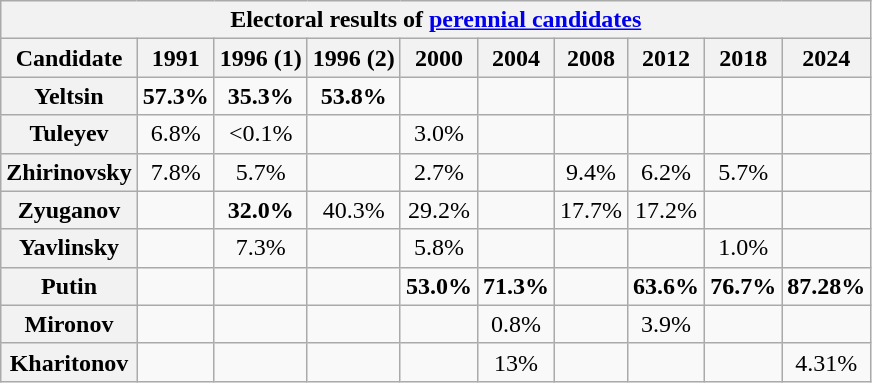<table class=wikitable style=text-align:center>
<tr>
<th colspan=10>Electoral results of <a href='#'>perennial candidates</a></th>
</tr>
<tr>
<th>Candidate</th>
<th>1991</th>
<th>1996 (1)</th>
<th>1996 (2)</th>
<th>2000</th>
<th>2004</th>
<th>2008</th>
<th>2012</th>
<th>2018</th>
<th>2024</th>
</tr>
<tr>
<th>Yeltsin</th>
<td><strong>57.3%</strong></td>
<td><strong>35.3%</strong></td>
<td><strong>53.8%</strong></td>
<td></td>
<td></td>
<td></td>
<td></td>
<td></td>
<td></td>
</tr>
<tr>
<th>Tuleyev</th>
<td>6.8%</td>
<td><0.1%</td>
<td></td>
<td>3.0%</td>
<td></td>
<td></td>
<td></td>
<td></td>
<td></td>
</tr>
<tr>
<th>Zhirinovsky</th>
<td>7.8%</td>
<td>5.7%</td>
<td></td>
<td>2.7%</td>
<td></td>
<td>9.4%</td>
<td>6.2%</td>
<td>5.7%</td>
<td></td>
</tr>
<tr>
<th>Zyuganov</th>
<td></td>
<td><strong>32.0%</strong></td>
<td>40.3%</td>
<td>29.2%</td>
<td></td>
<td>17.7%</td>
<td>17.2%</td>
<td></td>
<td></td>
</tr>
<tr>
<th>Yavlinsky</th>
<td></td>
<td>7.3%</td>
<td></td>
<td>5.8%</td>
<td></td>
<td></td>
<td></td>
<td>1.0%</td>
<td></td>
</tr>
<tr>
<th>Putin</th>
<td></td>
<td></td>
<td></td>
<td><strong>53.0%</strong></td>
<td><strong>71.3%</strong></td>
<td></td>
<td><strong>63.6%</strong></td>
<td><strong>76.7%</strong></td>
<td><strong>87.28%</strong></td>
</tr>
<tr>
<th>Mironov</th>
<td></td>
<td></td>
<td></td>
<td></td>
<td>0.8%</td>
<td></td>
<td>3.9%</td>
<td></td>
<td></td>
</tr>
<tr>
<th>Kharitonov</th>
<td></td>
<td></td>
<td></td>
<td></td>
<td>13%</td>
<td></td>
<td></td>
<td></td>
<td>4.31%</td>
</tr>
</table>
